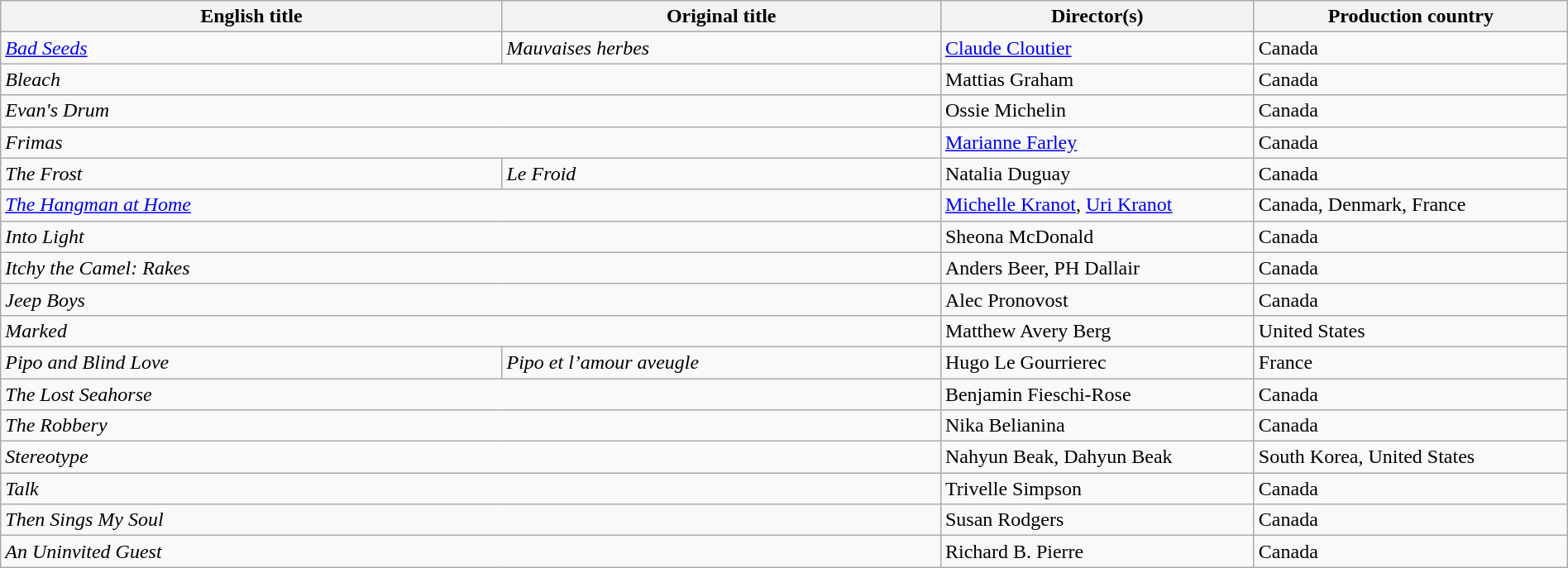<table class="wikitable" width=100%>
<tr>
<th scope="col" width="32%">English title</th>
<th scope="col" width="28%">Original title</th>
<th scope="col" width="20%">Director(s)</th>
<th scope="col" width="20%">Production country</th>
</tr>
<tr>
<td><em><a href='#'>Bad Seeds</a></em></td>
<td><em>Mauvaises herbes</em></td>
<td><a href='#'>Claude Cloutier</a></td>
<td>Canada</td>
</tr>
<tr>
<td colspan=2><em>Bleach</em></td>
<td>Mattias Graham</td>
<td>Canada</td>
</tr>
<tr>
<td colspan=2><em>Evan's Drum</em></td>
<td>Ossie Michelin</td>
<td>Canada</td>
</tr>
<tr>
<td colspan=2><em>Frimas</em></td>
<td><a href='#'>Marianne Farley</a></td>
<td>Canada</td>
</tr>
<tr>
<td><em>The Frost</em></td>
<td><em>Le Froid</em></td>
<td>Natalia Duguay</td>
<td>Canada</td>
</tr>
<tr>
<td colspan=2><em><a href='#'>The Hangman at Home</a></em></td>
<td><a href='#'>Michelle Kranot</a>, <a href='#'>Uri Kranot</a></td>
<td>Canada, Denmark, France</td>
</tr>
<tr>
<td colspan=2><em>Into Light</em></td>
<td>Sheona McDonald</td>
<td>Canada</td>
</tr>
<tr>
<td colspan=2><em>Itchy the Camel: Rakes</em></td>
<td>Anders Beer, PH Dallair</td>
<td>Canada</td>
</tr>
<tr>
<td colspan=2><em>Jeep Boys</em></td>
<td>Alec Pronovost</td>
<td>Canada</td>
</tr>
<tr>
<td colspan=2><em>Marked</em></td>
<td>Matthew Avery Berg</td>
<td>United States</td>
</tr>
<tr>
<td><em>Pipo and Blind Love</em></td>
<td><em>Pipo et l’amour aveugle</em></td>
<td>Hugo Le Gourrierec</td>
<td>France</td>
</tr>
<tr>
<td colspan=2><em>The Lost Seahorse</em></td>
<td>Benjamin Fieschi-Rose</td>
<td>Canada</td>
</tr>
<tr>
<td colspan=2><em>The Robbery</em></td>
<td>Nika Belianina</td>
<td>Canada</td>
</tr>
<tr>
<td colspan=2><em>Stereotype</em></td>
<td>Nahyun Beak, Dahyun Beak</td>
<td>South Korea, United States</td>
</tr>
<tr>
<td colspan=2><em>Talk</em></td>
<td>Trivelle Simpson</td>
<td>Canada</td>
</tr>
<tr>
<td colspan=2><em>Then Sings My Soul</em></td>
<td>Susan Rodgers</td>
<td>Canada</td>
</tr>
<tr>
<td colspan=2><em>An Uninvited Guest</em></td>
<td>Richard B. Pierre</td>
<td>Canada</td>
</tr>
</table>
